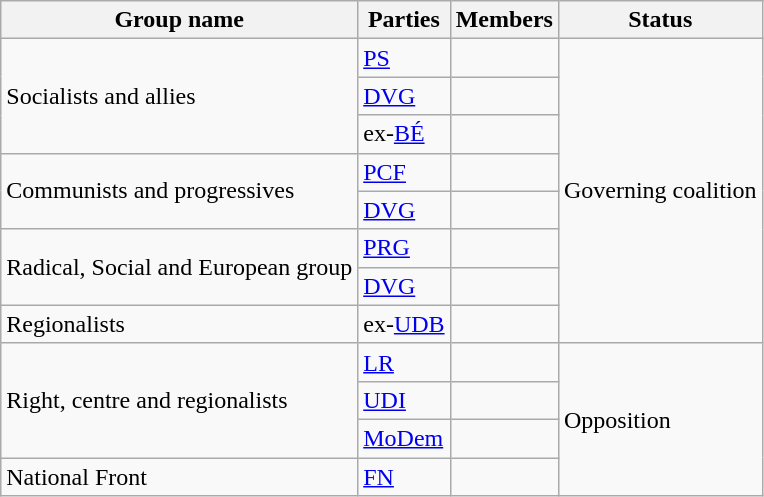<table class="wikitable centre">
<tr>
<th>Group name</th>
<th>Parties</th>
<th>Members</th>
<th>Status</th>
</tr>
<tr>
<td rowspan=3>Socialists and allies</td>
<td><a href='#'>PS</a></td>
<td></td>
<td rowspan=8>Governing coalition</td>
</tr>
<tr>
<td><a href='#'>DVG</a></td>
<td></td>
</tr>
<tr>
<td>ex-<a href='#'>BÉ</a></td>
<td></td>
</tr>
<tr>
<td rowspan=2>Communists and progressives</td>
<td><a href='#'>PCF</a></td>
<td></td>
</tr>
<tr>
<td><a href='#'>DVG</a></td>
<td></td>
</tr>
<tr>
<td rowspan=2>Radical, Social and European group</td>
<td><a href='#'>PRG</a></td>
<td></td>
</tr>
<tr>
<td><a href='#'>DVG</a></td>
<td></td>
</tr>
<tr>
<td>Regionalists</td>
<td>ex-<a href='#'>UDB</a></td>
<td></td>
</tr>
<tr>
<td rowspan=3>Right, centre and regionalists</td>
<td><a href='#'>LR</a></td>
<td></td>
<td rowspan=4>Opposition</td>
</tr>
<tr>
<td><a href='#'>UDI</a></td>
<td></td>
</tr>
<tr>
<td><a href='#'>MoDem</a></td>
<td></td>
</tr>
<tr>
<td>National Front</td>
<td><a href='#'>FN</a></td>
<td></td>
</tr>
</table>
